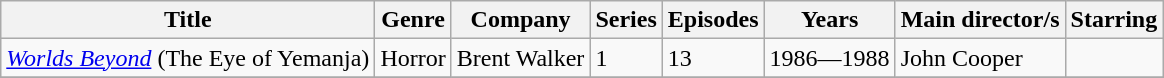<table class="wikitable unsortable">
<tr>
<th>Title</th>
<th>Genre</th>
<th>Company</th>
<th>Series</th>
<th>Episodes</th>
<th>Years</th>
<th>Main director/s</th>
<th>Starring</th>
</tr>
<tr>
<td><em><a href='#'>Worlds Beyond</a></em> (The Eye of Yemanja)</td>
<td>Horror</td>
<td>Brent Walker</td>
<td>1</td>
<td>13</td>
<td>1986—1988</td>
<td>John Cooper</td>
<td></td>
</tr>
<tr>
</tr>
</table>
